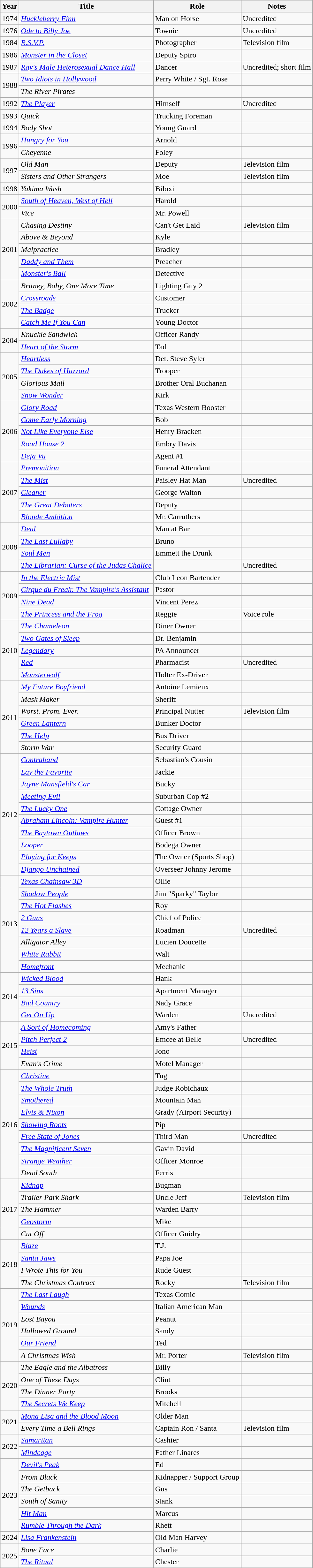<table class="wikitable sortable">
<tr>
<th>Year</th>
<th>Title</th>
<th>Role</th>
<th>Notes</th>
</tr>
<tr>
<td>1974</td>
<td><em><a href='#'>Huckleberry Finn</a></em></td>
<td>Man on Horse</td>
<td>Uncredited</td>
</tr>
<tr>
<td>1976</td>
<td><em><a href='#'>Ode to Billy Joe</a></em></td>
<td>Townie</td>
<td>Uncredited</td>
</tr>
<tr>
<td>1984</td>
<td><em><a href='#'>R.S.V.P.</a></em></td>
<td>Photographer</td>
<td>Television film</td>
</tr>
<tr>
<td>1986</td>
<td><em><a href='#'>Monster in the Closet</a></em></td>
<td>Deputy Spiro</td>
<td></td>
</tr>
<tr>
<td>1987</td>
<td><em><a href='#'>Ray's Male Heterosexual Dance Hall</a></em></td>
<td>Dancer</td>
<td>Uncredited; short film</td>
</tr>
<tr>
<td rowspan="2">1988</td>
<td><em><a href='#'>Two Idiots in Hollywood</a></em></td>
<td>Perry White / Sgt. Rose</td>
<td></td>
</tr>
<tr>
<td><em>The River Pirates</em></td>
<td></td>
<td></td>
</tr>
<tr>
<td>1992</td>
<td><em><a href='#'>The Player</a></em></td>
<td>Himself</td>
<td>Uncredited</td>
</tr>
<tr>
<td>1993</td>
<td><em>Quick</em></td>
<td>Trucking Foreman</td>
<td></td>
</tr>
<tr>
<td>1994</td>
<td><em>Body Shot</em></td>
<td>Young Guard</td>
<td></td>
</tr>
<tr>
<td rowspan="2">1996</td>
<td><em><a href='#'>Hungry for You</a></em></td>
<td>Arnold</td>
<td></td>
</tr>
<tr>
<td><em>Cheyenne</em></td>
<td>Foley</td>
<td></td>
</tr>
<tr>
<td rowspan="2">1997</td>
<td><em>Old Man</em></td>
<td>Deputy</td>
<td>Television film</td>
</tr>
<tr>
<td><em>Sisters and Other Strangers</em></td>
<td>Moe</td>
<td>Television film</td>
</tr>
<tr>
<td>1998</td>
<td><em>Yakima Wash</em></td>
<td>Biloxi</td>
<td></td>
</tr>
<tr>
<td rowspan="2">2000</td>
<td><em><a href='#'>South of Heaven, West of Hell</a></em></td>
<td>Harold</td>
<td></td>
</tr>
<tr>
<td><em>Vice</em></td>
<td>Mr. Powell</td>
<td></td>
</tr>
<tr>
<td rowspan="5">2001</td>
<td><em>Chasing Destiny</em></td>
<td>Can't Get Laid</td>
<td>Television film</td>
</tr>
<tr>
<td><em>Above & Beyond</em></td>
<td>Kyle</td>
<td></td>
</tr>
<tr>
<td><em>Malpractice</em></td>
<td>Bradley</td>
<td></td>
</tr>
<tr>
<td><em><a href='#'>Daddy and Them</a></em></td>
<td>Preacher</td>
<td></td>
</tr>
<tr>
<td><em><a href='#'>Monster's Ball</a></em></td>
<td>Detective</td>
<td></td>
</tr>
<tr>
<td rowspan="4">2002</td>
<td><em>Britney, Baby, One More Time</em></td>
<td>Lighting Guy 2</td>
<td></td>
</tr>
<tr>
<td><em><a href='#'>Crossroads</a></em></td>
<td>Customer</td>
<td></td>
</tr>
<tr>
<td><em><a href='#'>The Badge</a></em></td>
<td>Trucker</td>
<td></td>
</tr>
<tr>
<td><em><a href='#'>Catch Me If You Can</a></em></td>
<td>Young Doctor</td>
<td></td>
</tr>
<tr>
<td rowspan="2">2004</td>
<td><em>Knuckle Sandwich</em></td>
<td>Officer Randy</td>
<td></td>
</tr>
<tr>
<td><em><a href='#'>Heart of the Storm</a></em></td>
<td>Tad</td>
<td></td>
</tr>
<tr>
<td rowspan="4">2005</td>
<td><em><a href='#'>Heartless</a></em></td>
<td>Det. Steve Syler</td>
<td></td>
</tr>
<tr>
<td><em><a href='#'>The Dukes of Hazzard</a></em></td>
<td>Trooper</td>
<td></td>
</tr>
<tr>
<td><em>Glorious Mail</em></td>
<td>Brother Oral Buchanan</td>
<td></td>
</tr>
<tr>
<td><em><a href='#'>Snow Wonder</a></em></td>
<td>Kirk</td>
<td></td>
</tr>
<tr>
<td rowspan="5">2006</td>
<td><em><a href='#'>Glory Road</a></em></td>
<td>Texas Western Booster</td>
<td></td>
</tr>
<tr>
<td><em><a href='#'>Come Early Morning</a></em></td>
<td>Bob</td>
<td></td>
</tr>
<tr>
<td><em><a href='#'>Not Like Everyone Else</a></em></td>
<td>Henry Bracken</td>
<td></td>
</tr>
<tr>
<td><em><a href='#'>Road House 2</a></em></td>
<td>Embry Davis</td>
<td></td>
</tr>
<tr>
<td><em><a href='#'>Deja Vu</a></em></td>
<td>Agent #1</td>
<td></td>
</tr>
<tr>
<td rowspan="5">2007</td>
<td><em><a href='#'>Premonition</a></em></td>
<td>Funeral Attendant</td>
<td></td>
</tr>
<tr>
<td><em><a href='#'>The Mist</a></em></td>
<td>Paisley Hat Man</td>
<td>Uncredited</td>
</tr>
<tr>
<td><em><a href='#'>Cleaner</a></em></td>
<td>George Walton</td>
<td></td>
</tr>
<tr>
<td><em><a href='#'>The Great Debaters</a></em></td>
<td>Deputy</td>
<td></td>
</tr>
<tr>
<td><em><a href='#'>Blonde Ambition</a></em></td>
<td>Mr. Carruthers</td>
<td></td>
</tr>
<tr>
<td rowspan="4">2008</td>
<td><em><a href='#'>Deal</a></em></td>
<td>Man at Bar</td>
<td></td>
</tr>
<tr>
<td><em><a href='#'>The Last Lullaby</a></em></td>
<td>Bruno</td>
<td></td>
</tr>
<tr>
<td><em><a href='#'>Soul Men</a></em></td>
<td>Emmett the Drunk</td>
<td></td>
</tr>
<tr>
<td><em><a href='#'>The Librarian: Curse of the Judas Chalice</a></em></td>
<td></td>
<td>Uncredited</td>
</tr>
<tr>
<td rowspan="4">2009</td>
<td><em><a href='#'>In the Electric Mist</a></em></td>
<td>Club Leon Bartender</td>
<td></td>
</tr>
<tr>
<td><em><a href='#'>Cirque du Freak: The Vampire's Assistant</a></em></td>
<td>Pastor</td>
<td></td>
</tr>
<tr>
<td><em><a href='#'>Nine Dead</a></em></td>
<td>Vincent Perez</td>
<td></td>
</tr>
<tr>
<td><em><a href='#'>The Princess and the Frog</a></em></td>
<td>Reggie</td>
<td>Voice role</td>
</tr>
<tr>
<td rowspan="5">2010</td>
<td><em><a href='#'>The Chameleon</a></em></td>
<td>Diner Owner</td>
<td></td>
</tr>
<tr>
<td><em><a href='#'>Two Gates of Sleep</a></em></td>
<td>Dr. Benjamin</td>
<td></td>
</tr>
<tr>
<td><em><a href='#'>Legendary</a></em></td>
<td>PA Announcer</td>
<td></td>
</tr>
<tr>
<td><em><a href='#'>Red</a></em></td>
<td>Pharmacist</td>
<td>Uncredited</td>
</tr>
<tr>
<td><em><a href='#'>Monsterwolf</a></em></td>
<td>Holter Ex-Driver</td>
<td></td>
</tr>
<tr>
<td rowspan="6">2011</td>
<td><em><a href='#'>My Future Boyfriend</a></em></td>
<td>Antoine Lemieux</td>
<td></td>
</tr>
<tr>
<td><em>Mask Maker</em></td>
<td>Sheriff</td>
<td></td>
</tr>
<tr>
<td><em>Worst. Prom. Ever.</em></td>
<td>Principal Nutter</td>
<td>Television film</td>
</tr>
<tr>
<td><em><a href='#'>Green Lantern</a></em></td>
<td>Bunker Doctor</td>
<td></td>
</tr>
<tr>
<td><em><a href='#'>The Help</a></em></td>
<td>Bus Driver</td>
<td></td>
</tr>
<tr>
<td><em>Storm War</em></td>
<td>Security Guard</td>
<td></td>
</tr>
<tr>
<td rowspan="10">2012</td>
<td><em><a href='#'>Contraband</a></em></td>
<td>Sebastian's Cousin</td>
<td></td>
</tr>
<tr>
<td><em><a href='#'>Lay the Favorite</a></em></td>
<td>Jackie</td>
<td></td>
</tr>
<tr>
<td><em><a href='#'>Jayne Mansfield's Car</a></em></td>
<td>Bucky</td>
<td></td>
</tr>
<tr>
<td><em><a href='#'>Meeting Evil</a></em></td>
<td>Suburban Cop #2</td>
<td></td>
</tr>
<tr>
<td><em><a href='#'>The Lucky One</a></em></td>
<td>Cottage Owner</td>
<td></td>
</tr>
<tr>
<td><em><a href='#'>Abraham Lincoln: Vampire Hunter</a></em></td>
<td>Guest #1</td>
<td></td>
</tr>
<tr>
<td><em><a href='#'>The Baytown Outlaws</a></em></td>
<td>Officer Brown</td>
<td></td>
</tr>
<tr>
<td><em><a href='#'>Looper</a></em></td>
<td>Bodega Owner</td>
<td></td>
</tr>
<tr>
<td><em><a href='#'>Playing for Keeps</a></em></td>
<td>The Owner (Sports Shop)</td>
<td></td>
</tr>
<tr>
<td><em><a href='#'>Django Unchained</a></em></td>
<td>Overseer Johnny Jerome</td>
<td></td>
</tr>
<tr>
<td rowspan="8">2013</td>
<td><em><a href='#'>Texas Chainsaw 3D</a></em></td>
<td>Ollie</td>
<td></td>
</tr>
<tr>
<td><em><a href='#'>Shadow People</a></em></td>
<td>Jim "Sparky" Taylor</td>
<td></td>
</tr>
<tr>
<td><em><a href='#'>The Hot Flashes</a></em></td>
<td>Roy</td>
<td></td>
</tr>
<tr>
<td><em><a href='#'>2 Guns</a></em></td>
<td>Chief of Police</td>
<td></td>
</tr>
<tr>
<td><em><a href='#'>12 Years a Slave</a></em></td>
<td>Roadman</td>
<td>Uncredited</td>
</tr>
<tr>
<td><em>Alligator Alley</em></td>
<td>Lucien Doucette</td>
<td></td>
</tr>
<tr>
<td><em><a href='#'>White Rabbit</a></em></td>
<td>Walt</td>
<td></td>
</tr>
<tr>
<td><em><a href='#'>Homefront</a></em></td>
<td>Mechanic</td>
<td></td>
</tr>
<tr>
<td rowspan="4">2014</td>
<td><em><a href='#'>Wicked Blood</a></em></td>
<td>Hank</td>
<td></td>
</tr>
<tr>
<td><em><a href='#'>13 Sins</a></em></td>
<td>Apartment Manager</td>
<td></td>
</tr>
<tr>
<td><em><a href='#'>Bad Country</a></em></td>
<td>Nady Grace</td>
<td></td>
</tr>
<tr>
<td><em><a href='#'>Get On Up</a></em></td>
<td>Warden</td>
<td>Uncredited</td>
</tr>
<tr>
<td rowspan="4">2015</td>
<td><em><a href='#'>A Sort of Homecoming</a></em></td>
<td>Amy's Father</td>
<td></td>
</tr>
<tr>
<td><em><a href='#'>Pitch Perfect 2</a></em></td>
<td>Emcee at Belle</td>
<td>Uncredited</td>
</tr>
<tr>
<td><em><a href='#'>Heist</a></em></td>
<td>Jono</td>
<td></td>
</tr>
<tr>
<td><em>Evan's Crime</em></td>
<td>Motel Manager</td>
<td></td>
</tr>
<tr>
<td rowspan="9">2016</td>
<td><em><a href='#'>Christine</a></em></td>
<td>Tug</td>
<td></td>
</tr>
<tr>
<td><em><a href='#'>The Whole Truth</a></em></td>
<td>Judge Robichaux</td>
<td></td>
</tr>
<tr>
<td><em><a href='#'>Smothered</a></em></td>
<td>Mountain Man</td>
<td></td>
</tr>
<tr>
<td><em><a href='#'>Elvis & Nixon</a></em></td>
<td>Grady (Airport Security)</td>
<td></td>
</tr>
<tr>
<td><em><a href='#'>Showing Roots</a></em></td>
<td>Pip</td>
<td></td>
</tr>
<tr>
<td><em><a href='#'>Free State of Jones</a></em></td>
<td>Third Man</td>
<td>Uncredited</td>
</tr>
<tr>
<td><em><a href='#'>The Magnificent Seven</a></em></td>
<td>Gavin David</td>
<td></td>
</tr>
<tr>
<td><em><a href='#'>Strange Weather</a></em></td>
<td>Officer Monroe</td>
<td></td>
</tr>
<tr>
<td><em>Dead South</em></td>
<td>Ferris</td>
<td></td>
</tr>
<tr>
<td rowspan="5">2017</td>
<td><em><a href='#'>Kidnap</a></em></td>
<td>Bugman</td>
<td></td>
</tr>
<tr>
<td><em>Trailer Park Shark</em></td>
<td>Uncle Jeff</td>
<td>Television film</td>
</tr>
<tr>
<td><em>The Hammer</em></td>
<td>Warden Barry</td>
<td></td>
</tr>
<tr>
<td><em><a href='#'>Geostorm</a></em></td>
<td>Mike</td>
<td></td>
</tr>
<tr>
<td><em>Cut Off</em></td>
<td>Officer Guidry</td>
<td></td>
</tr>
<tr>
<td rowspan="4">2018</td>
<td><em><a href='#'>Blaze</a></em></td>
<td>T.J.</td>
<td></td>
</tr>
<tr>
<td><em><a href='#'>Santa Jaws</a></em></td>
<td>Papa Joe</td>
<td></td>
</tr>
<tr>
<td><em>I Wrote This for You</em></td>
<td>Rude Guest</td>
<td></td>
</tr>
<tr>
<td><em>The Christmas Contract</em></td>
<td>Rocky</td>
<td>Television film</td>
</tr>
<tr>
<td rowspan="6">2019</td>
<td><em><a href='#'>The Last Laugh</a></em></td>
<td>Texas Comic</td>
<td></td>
</tr>
<tr>
<td><em><a href='#'>Wounds</a></em></td>
<td>Italian American Man</td>
<td></td>
</tr>
<tr>
<td><em>Lost Bayou</em></td>
<td>Peanut</td>
<td></td>
</tr>
<tr>
<td><em>Hallowed Ground</em></td>
<td>Sandy</td>
<td></td>
</tr>
<tr>
<td><em><a href='#'>Our Friend</a></em></td>
<td>Ted</td>
<td></td>
</tr>
<tr>
<td><em>A Christmas Wish</em></td>
<td>Mr. Porter</td>
<td>Television film</td>
</tr>
<tr>
<td rowspan="4">2020</td>
<td><em>The Eagle and the Albatross</em></td>
<td>Billy</td>
<td></td>
</tr>
<tr>
<td><em>One of These Days</em></td>
<td>Clint</td>
<td></td>
</tr>
<tr>
<td><em>The Dinner Party</em></td>
<td>Brooks</td>
<td></td>
</tr>
<tr>
<td><em><a href='#'>The Secrets We Keep</a></em></td>
<td>Mitchell</td>
<td></td>
</tr>
<tr>
<td rowspan="2">2021</td>
<td><em><a href='#'>Mona Lisa and the Blood Moon</a></em></td>
<td>Older Man</td>
<td></td>
</tr>
<tr>
<td><em>Every Time a Bell Rings</em></td>
<td>Captain Ron / Santa</td>
<td>Television film</td>
</tr>
<tr>
<td rowspan="2">2022</td>
<td><em><a href='#'>Samaritan</a></em></td>
<td>Cashier</td>
<td></td>
</tr>
<tr>
<td><em><a href='#'>Mindcage</a></em></td>
<td>Father Linares</td>
<td></td>
</tr>
<tr>
<td rowspan="6">2023</td>
<td><em><a href='#'>Devil's Peak</a></em></td>
<td>Ed</td>
<td></td>
</tr>
<tr>
<td><em>From Black</em></td>
<td>Kidnapper / Support Group</td>
<td></td>
</tr>
<tr>
<td><em>The Getback</em></td>
<td>Gus</td>
<td></td>
</tr>
<tr>
<td><em>South of Sanity</em></td>
<td>Stank</td>
<td></td>
</tr>
<tr>
<td><em><a href='#'>Hit Man</a></em></td>
<td>Marcus</td>
<td></td>
</tr>
<tr>
<td><em><a href='#'>Rumble Through the Dark</a></em></td>
<td>Rhett</td>
<td></td>
</tr>
<tr>
<td>2024</td>
<td><em><a href='#'>Lisa Frankenstein</a></em></td>
<td>Old Man Harvey</td>
<td></td>
</tr>
<tr>
<td rowspan="2">2025</td>
<td><em>Bone Face</em></td>
<td>Charlie</td>
<td></td>
</tr>
<tr>
<td><em><a href='#'>The Ritual</a></em></td>
<td>Chester</td>
<td></td>
</tr>
</table>
